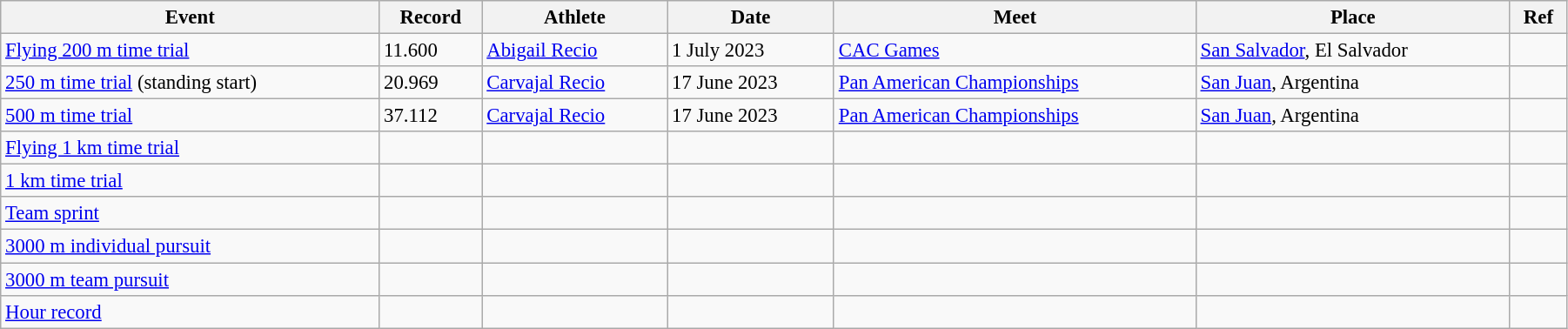<table class="wikitable" style="font-size:95%; width: 95%;">
<tr>
<th>Event</th>
<th>Record</th>
<th>Athlete</th>
<th>Date</th>
<th>Meet</th>
<th>Place</th>
<th>Ref</th>
</tr>
<tr>
<td><a href='#'>Flying 200 m time trial</a></td>
<td>11.600</td>
<td><a href='#'>Abigail Recio</a></td>
<td>1 July 2023</td>
<td><a href='#'>CAC Games</a></td>
<td><a href='#'>San Salvador</a>, El Salvador</td>
<td></td>
</tr>
<tr>
<td><a href='#'>250 m time trial</a> (standing start)</td>
<td>20.969</td>
<td><a href='#'>Carvajal Recio</a></td>
<td>17 June 2023</td>
<td><a href='#'>Pan American Championships</a></td>
<td><a href='#'>San Juan</a>, Argentina</td>
<td></td>
</tr>
<tr>
<td><a href='#'>500 m time trial</a></td>
<td>37.112</td>
<td><a href='#'>Carvajal Recio</a></td>
<td>17 June 2023</td>
<td><a href='#'>Pan American Championships</a></td>
<td><a href='#'>San Juan</a>, Argentina</td>
<td></td>
</tr>
<tr>
<td><a href='#'>Flying 1 km time trial</a></td>
<td></td>
<td></td>
<td></td>
<td></td>
<td></td>
<td></td>
</tr>
<tr>
<td><a href='#'>1 km time trial</a></td>
<td></td>
<td></td>
<td></td>
<td></td>
<td></td>
<td></td>
</tr>
<tr>
<td><a href='#'>Team sprint</a></td>
<td></td>
<td></td>
<td></td>
<td></td>
<td></td>
<td></td>
</tr>
<tr>
<td><a href='#'>3000 m individual pursuit</a></td>
<td></td>
<td></td>
<td></td>
<td></td>
<td></td>
<td></td>
</tr>
<tr>
<td><a href='#'>3000 m team pursuit</a></td>
<td></td>
<td></td>
<td></td>
<td></td>
<td></td>
<td></td>
</tr>
<tr>
<td><a href='#'>Hour record</a></td>
<td></td>
<td></td>
<td></td>
<td></td>
<td></td>
<td></td>
</tr>
</table>
